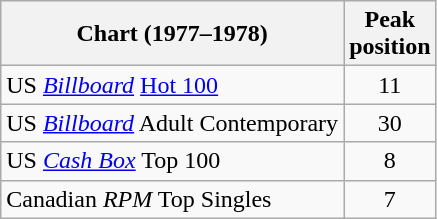<table class="wikitable sortable">
<tr>
<th align="left">Chart (1977–1978)</th>
<th align="left">Peak<br>position</th>
</tr>
<tr>
<td align="left">US <em><a href='#'>Billboard</a></em> <a href='#'>Hot 100</a></td>
<td style="text-align:center;">11</td>
</tr>
<tr>
<td align="left">US <em><a href='#'>Billboard</a></em> Adult Contemporary</td>
<td style="text-align:center;">30</td>
</tr>
<tr>
<td align="left">US <em><a href='#'>Cash Box</a></em> Top 100</td>
<td style="text-align:center;">8</td>
</tr>
<tr>
<td align="left">Canadian <em>RPM</em> Top Singles</td>
<td style="text-align:center;">7</td>
</tr>
</table>
